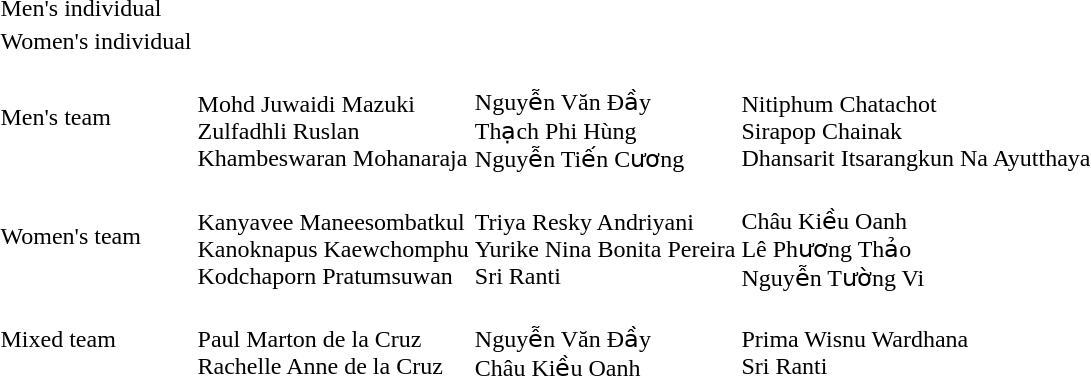<table>
<tr>
<td>Men's individual</td>
<td></td>
<td></td>
<td></td>
</tr>
<tr>
<td>Women's individual</td>
<td></td>
<td nowrap=true></td>
<td></td>
</tr>
<tr>
<td>Men's team</td>
<td><br>Mohd Juwaidi Mazuki<br>Zulfadhli Ruslan<br>Khambeswaran Mohanaraja</td>
<td><br>Nguyễn Văn Đầy<br>Thạch Phi Hùng<br>Nguyễn Tiến Cương</td>
<td nowrap=true><br>Nitiphum Chatachot<br>Sirapop Chainak<br>Dhansarit Itsarangkun Na Ayutthaya</td>
</tr>
<tr>
<td>Women's team</td>
<td nowrap=true><br>Kanyavee Maneesombatkul<br>Kanoknapus Kaewchomphu<br>Kodchaporn Pratumsuwan</td>
<td><br>Triya Resky Andriyani<br>Yurike Nina Bonita Pereira<br>Sri Ranti</td>
<td><br>Châu Kiều Oanh<br>Lê Phương Thảo<br>Nguyễn Tường Vi</td>
</tr>
<tr>
<td>Mixed team</td>
<td><br>Paul Marton de la Cruz<br>Rachelle Anne de la Cruz</td>
<td><br>Nguyễn Văn Đầy<br>Châu Kiều Oanh</td>
<td><br>Prima Wisnu Wardhana<br>Sri Ranti</td>
</tr>
</table>
